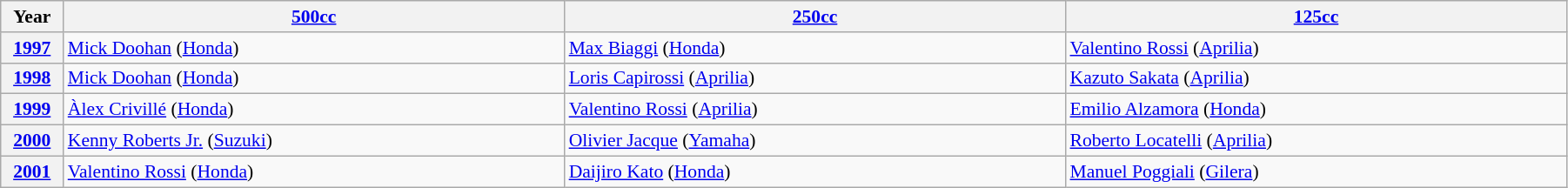<table class="wikitable" width="95%" style="font-size:90%">
<tr>
<th width=4%>Year</th>
<th width=32%><a href='#'>500cc</a></th>
<th width=32%><a href='#'>250cc</a></th>
<th width=32%><a href='#'>125cc</a></th>
</tr>
<tr>
<th><a href='#'>1997</a></th>
<td> <a href='#'>Mick Doohan</a> (<a href='#'>Honda</a>)</td>
<td> <a href='#'>Max Biaggi</a> (<a href='#'>Honda</a>)</td>
<td> <a href='#'>Valentino Rossi</a> (<a href='#'>Aprilia</a>)</td>
</tr>
<tr>
<th><a href='#'>1998</a></th>
<td> <a href='#'>Mick Doohan</a> (<a href='#'>Honda</a>)</td>
<td> <a href='#'>Loris Capirossi</a> (<a href='#'>Aprilia</a>)</td>
<td> <a href='#'>Kazuto Sakata</a> (<a href='#'>Aprilia</a>)</td>
</tr>
<tr>
<th><a href='#'>1999</a></th>
<td> <a href='#'>Àlex Crivillé</a> (<a href='#'>Honda</a>)</td>
<td> <a href='#'>Valentino Rossi</a> (<a href='#'>Aprilia</a>)</td>
<td> <a href='#'>Emilio Alzamora</a> (<a href='#'>Honda</a>)</td>
</tr>
<tr>
<th><a href='#'>2000</a></th>
<td> <a href='#'>Kenny Roberts Jr.</a> (<a href='#'>Suzuki</a>)</td>
<td> <a href='#'>Olivier Jacque</a> (<a href='#'>Yamaha</a>)</td>
<td> <a href='#'>Roberto Locatelli</a> (<a href='#'>Aprilia</a>)</td>
</tr>
<tr>
<th><a href='#'>2001</a></th>
<td> <a href='#'>Valentino Rossi</a> (<a href='#'>Honda</a>)</td>
<td> <a href='#'>Daijiro Kato</a> (<a href='#'>Honda</a>)</td>
<td> <a href='#'>Manuel Poggiali</a> (<a href='#'>Gilera</a>)</td>
</tr>
</table>
